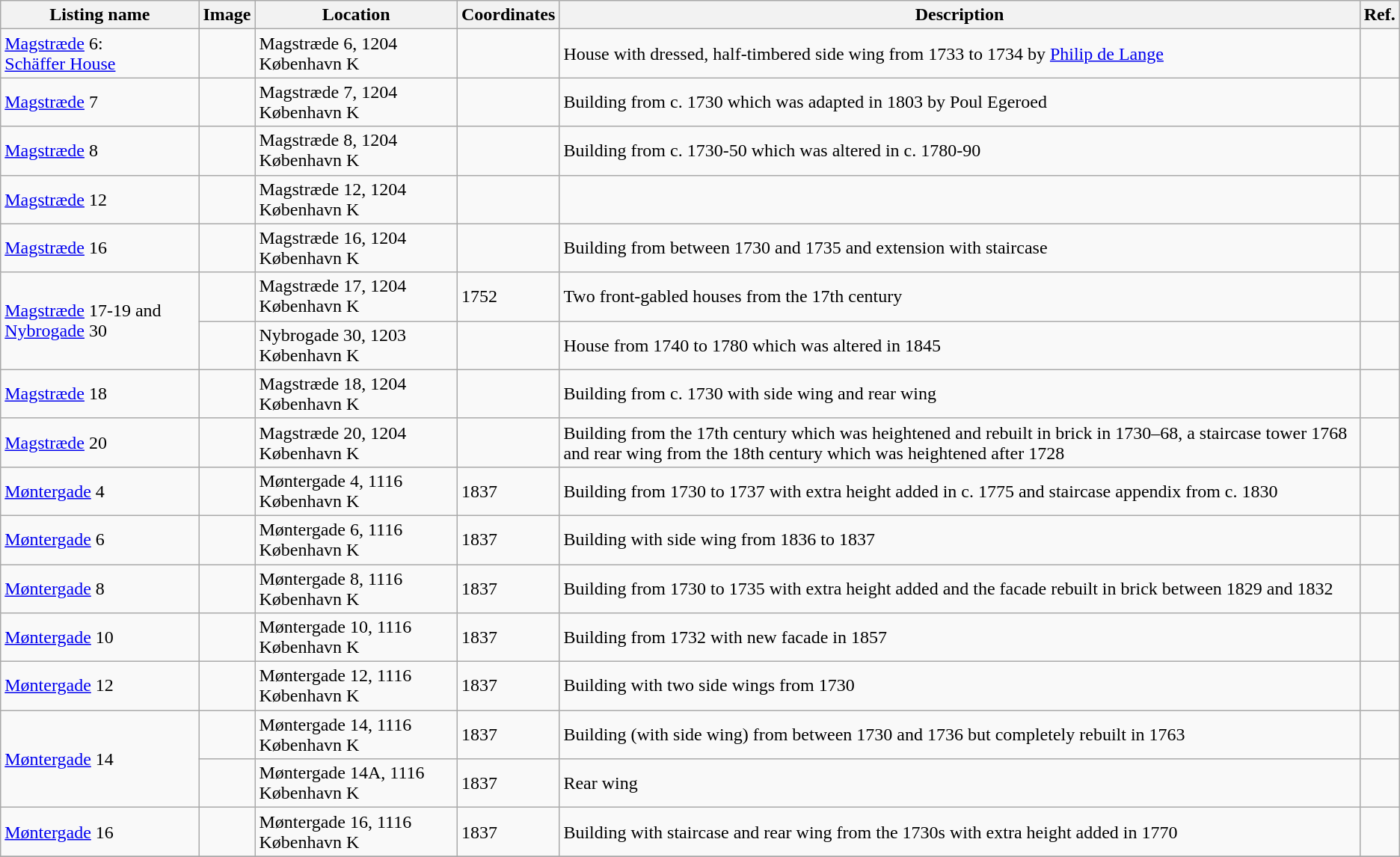<table class="wikitable sortable">
<tr>
<th>Listing name</th>
<th>Image</th>
<th>Location</th>
<th>Coordinates</th>
<th>Description</th>
<th>Ref.</th>
</tr>
<tr>
<td><a href='#'>Magstræde</a> 6:<br><a href='#'>Schäffer House</a></td>
<td></td>
<td>Magstræde 6, 1204 København K</td>
<td></td>
<td>House with dressed, half-timbered side wing from 1733 to 1734 by <a href='#'>Philip de Lange</a></td>
<td></td>
</tr>
<tr>
<td><a href='#'>Magstræde</a> 7</td>
<td></td>
<td>Magstræde 7, 1204 København K</td>
<td></td>
<td>Building from c. 1730 which was adapted in 1803 by Poul Egeroed</td>
<td></td>
</tr>
<tr>
<td><a href='#'>Magstræde</a> 8</td>
<td></td>
<td>Magstræde 8, 1204 København K</td>
<td></td>
<td>Building from c. 1730-50 which was altered in c. 1780-90</td>
<td></td>
</tr>
<tr>
<td><a href='#'>Magstræde</a> 12</td>
<td></td>
<td>Magstræde 12, 1204 København K</td>
<td></td>
<td></td>
<td></td>
</tr>
<tr>
<td><a href='#'>Magstræde</a> 16</td>
<td></td>
<td>Magstræde 16, 1204 København K</td>
<td></td>
<td>Building from between 1730 and 1735 and extension with staircase</td>
<td></td>
</tr>
<tr>
<td rowspan="2"><a href='#'>Magstræde</a> 17-19 and <a href='#'>Nybrogade</a> 30</td>
<td></td>
<td>Magstræde 17, 1204 København K</td>
<td>1752</td>
<td>Two front-gabled houses from the 17th century</td>
<td></td>
</tr>
<tr>
<td></td>
<td>Nybrogade 30, 1203 København K</td>
<td></td>
<td>House from 1740 to 1780 which was altered in 1845</td>
<td></td>
</tr>
<tr>
<td><a href='#'>Magstræde</a> 18</td>
<td></td>
<td>Magstræde 18, 1204 København K</td>
<td></td>
<td>Building from c. 1730 with side wing and rear wing</td>
<td></td>
</tr>
<tr>
<td><a href='#'>Magstræde</a> 20</td>
<td></td>
<td>Magstræde 20, 1204 København K</td>
<td></td>
<td>Building from the 17th century which was heightened and rebuilt in brick in 1730–68, a staircase tower 1768 and rear wing from the 18th century which was heightened after 1728</td>
<td></td>
</tr>
<tr>
<td><a href='#'>Møntergade</a> 4</td>
<td></td>
<td>Møntergade 4, 1116 København K</td>
<td>1837</td>
<td>Building from 1730 to 1737 with extra height added in c. 1775 and staircase appendix from c. 1830</td>
<td></td>
</tr>
<tr>
<td><a href='#'>Møntergade</a> 6</td>
<td></td>
<td>Møntergade 6, 1116 København K</td>
<td>1837</td>
<td>Building with side wing from 1836 to 1837</td>
<td></td>
</tr>
<tr>
<td><a href='#'>Møntergade</a> 8</td>
<td></td>
<td>Møntergade 8, 1116 København K</td>
<td>1837</td>
<td>Building from 1730 to 1735 with extra height added and the facade rebuilt in brick between 1829 and 1832</td>
<td></td>
</tr>
<tr>
<td><a href='#'>Møntergade</a> 10</td>
<td></td>
<td>Møntergade 10, 1116 København K</td>
<td>1837</td>
<td>Building from 1732 with new facade in 1857</td>
<td></td>
</tr>
<tr>
<td><a href='#'>Møntergade</a> 12</td>
<td></td>
<td>Møntergade 12, 1116 København K</td>
<td>1837</td>
<td>Building with two side wings from 1730</td>
<td></td>
</tr>
<tr>
<td rowspan="2"><a href='#'>Møntergade</a> 14</td>
<td></td>
<td>Møntergade 14, 1116 København K</td>
<td>1837</td>
<td>Building (with side wing) from between 1730 and 1736 but completely rebuilt in 1763</td>
<td></td>
</tr>
<tr>
<td></td>
<td>Møntergade 14A, 1116 København K</td>
<td>1837</td>
<td>Rear wing</td>
<td></td>
</tr>
<tr>
<td><a href='#'>Møntergade</a> 16</td>
<td></td>
<td>Møntergade 16, 1116 København K</td>
<td>1837</td>
<td>Building with staircase and rear wing from the 1730s with extra height added in 1770</td>
<td></td>
</tr>
<tr>
</tr>
</table>
